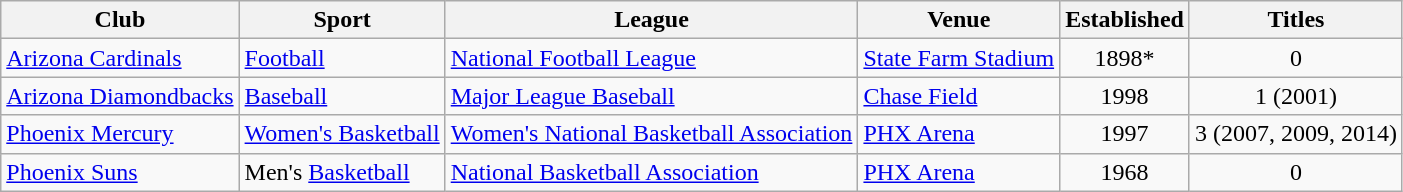<table class="wikitable">
<tr>
<th>Club</th>
<th>Sport</th>
<th>League</th>
<th>Venue</th>
<th>Established</th>
<th>Titles</th>
</tr>
<tr>
<td><a href='#'>Arizona Cardinals</a></td>
<td><a href='#'>Football</a></td>
<td><a href='#'>National Football League</a></td>
<td><a href='#'>State Farm Stadium</a></td>
<td align=center>1898*</td>
<td align=center>0</td>
</tr>
<tr>
<td><a href='#'>Arizona Diamondbacks</a></td>
<td><a href='#'>Baseball</a></td>
<td><a href='#'>Major League Baseball</a></td>
<td><a href='#'>Chase Field</a></td>
<td align=center>1998</td>
<td align=center>1 (2001)</td>
</tr>
<tr>
<td><a href='#'>Phoenix Mercury</a></td>
<td><a href='#'>Women's Basketball</a></td>
<td><a href='#'>Women's National Basketball Association</a></td>
<td><a href='#'>PHX Arena</a></td>
<td align=center>1997</td>
<td align=center>3 (2007, 2009, 2014)</td>
</tr>
<tr>
<td><a href='#'>Phoenix Suns</a></td>
<td>Men's <a href='#'>Basketball</a></td>
<td><a href='#'>National Basketball Association</a></td>
<td><a href='#'>PHX Arena</a></td>
<td align=center>1968</td>
<td align=center>0</td>
</tr>
</table>
